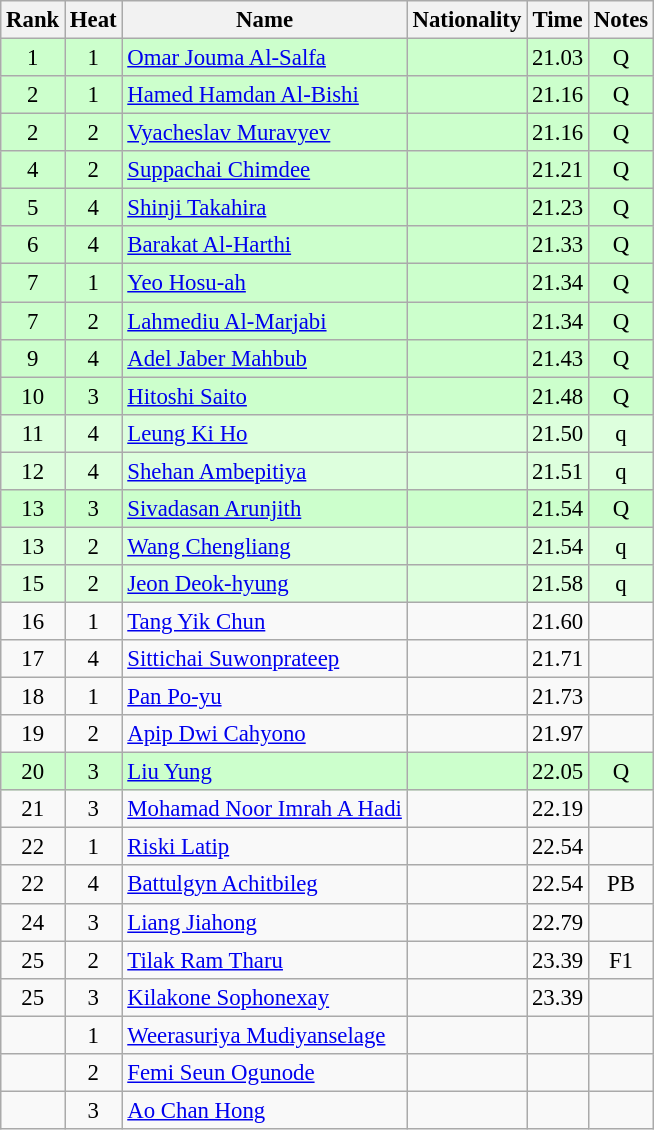<table class="wikitable sortable" style="text-align:center; font-size:95%">
<tr>
<th>Rank</th>
<th>Heat</th>
<th>Name</th>
<th>Nationality</th>
<th>Time</th>
<th>Notes</th>
</tr>
<tr bgcolor=ccffcc>
<td>1</td>
<td>1</td>
<td align=left><a href='#'>Omar Jouma Al-Salfa</a></td>
<td align=left></td>
<td>21.03</td>
<td>Q</td>
</tr>
<tr bgcolor=ccffcc>
<td>2</td>
<td>1</td>
<td align=left><a href='#'>Hamed Hamdan Al-Bishi</a></td>
<td align=left></td>
<td>21.16</td>
<td>Q</td>
</tr>
<tr bgcolor=ccffcc>
<td>2</td>
<td>2</td>
<td align=left><a href='#'>Vyacheslav Muravyev</a></td>
<td align=left></td>
<td>21.16</td>
<td>Q</td>
</tr>
<tr bgcolor=ccffcc>
<td>4</td>
<td>2</td>
<td align=left><a href='#'>Suppachai Chimdee</a></td>
<td align=left></td>
<td>21.21</td>
<td>Q</td>
</tr>
<tr bgcolor=ccffcc>
<td>5</td>
<td>4</td>
<td align=left><a href='#'>Shinji Takahira</a></td>
<td align=left></td>
<td>21.23</td>
<td>Q</td>
</tr>
<tr bgcolor=ccffcc>
<td>6</td>
<td>4</td>
<td align=left><a href='#'>Barakat Al-Harthi</a></td>
<td align=left></td>
<td>21.33</td>
<td>Q</td>
</tr>
<tr bgcolor=ccffcc>
<td>7</td>
<td>1</td>
<td align=left><a href='#'>Yeo Hosu-ah</a></td>
<td align=left></td>
<td>21.34</td>
<td>Q</td>
</tr>
<tr bgcolor=ccffcc>
<td>7</td>
<td>2</td>
<td align=left><a href='#'>Lahmediu Al-Marjabi</a></td>
<td align=left></td>
<td>21.34</td>
<td>Q</td>
</tr>
<tr bgcolor=ccffcc>
<td>9</td>
<td>4</td>
<td align=left><a href='#'>Adel Jaber Mahbub</a></td>
<td align=left></td>
<td>21.43</td>
<td>Q</td>
</tr>
<tr bgcolor=ccffcc>
<td>10</td>
<td>3</td>
<td align=left><a href='#'>Hitoshi Saito</a></td>
<td align=left></td>
<td>21.48</td>
<td>Q</td>
</tr>
<tr bgcolor=ddffdd>
<td>11</td>
<td>4</td>
<td align=left><a href='#'>Leung Ki Ho</a></td>
<td align=left></td>
<td>21.50</td>
<td>q</td>
</tr>
<tr bgcolor=ddffdd>
<td>12</td>
<td>4</td>
<td align=left><a href='#'>Shehan Ambepitiya</a></td>
<td align=left></td>
<td>21.51</td>
<td>q</td>
</tr>
<tr bgcolor=ccffcc>
<td>13</td>
<td>3</td>
<td align=left><a href='#'>Sivadasan Arunjith</a></td>
<td align=left></td>
<td>21.54</td>
<td>Q</td>
</tr>
<tr bgcolor=ddffdd>
<td>13</td>
<td>2</td>
<td align=left><a href='#'>Wang Chengliang</a></td>
<td align=left></td>
<td>21.54</td>
<td>q</td>
</tr>
<tr bgcolor=ddffdd>
<td>15</td>
<td>2</td>
<td align=left><a href='#'>Jeon Deok-hyung</a></td>
<td align=left></td>
<td>21.58</td>
<td>q</td>
</tr>
<tr>
<td>16</td>
<td>1</td>
<td align=left><a href='#'>Tang Yik Chun</a></td>
<td align=left></td>
<td>21.60</td>
<td></td>
</tr>
<tr>
<td>17</td>
<td>4</td>
<td align=left><a href='#'>Sittichai Suwonprateep</a></td>
<td align=left></td>
<td>21.71</td>
<td></td>
</tr>
<tr>
<td>18</td>
<td>1</td>
<td align=left><a href='#'>Pan Po-yu</a></td>
<td align=left></td>
<td>21.73</td>
<td></td>
</tr>
<tr>
<td>19</td>
<td>2</td>
<td align=left><a href='#'>Apip Dwi Cahyono</a></td>
<td align=left></td>
<td>21.97</td>
<td></td>
</tr>
<tr bgcolor=ccffcc>
<td>20</td>
<td>3</td>
<td align=left><a href='#'>Liu Yung</a></td>
<td align=left></td>
<td>22.05</td>
<td>Q</td>
</tr>
<tr>
<td>21</td>
<td>3</td>
<td align=left><a href='#'>Mohamad Noor Imrah A Hadi</a></td>
<td align=left></td>
<td>22.19</td>
<td></td>
</tr>
<tr>
<td>22</td>
<td>1</td>
<td align=left><a href='#'>Riski Latip</a></td>
<td align=left></td>
<td>22.54</td>
<td></td>
</tr>
<tr>
<td>22</td>
<td>4</td>
<td align=left><a href='#'>Battulgyn Achitbileg</a></td>
<td align=left></td>
<td>22.54</td>
<td>PB</td>
</tr>
<tr>
<td>24</td>
<td>3</td>
<td align=left><a href='#'>Liang Jiahong</a></td>
<td align=left></td>
<td>22.79</td>
<td></td>
</tr>
<tr>
<td>25</td>
<td>2</td>
<td align=left><a href='#'>Tilak Ram Tharu</a></td>
<td align=left></td>
<td>23.39</td>
<td>F1</td>
</tr>
<tr>
<td>25</td>
<td>3</td>
<td align=left><a href='#'>Kilakone Sophonexay</a></td>
<td align=left></td>
<td>23.39</td>
<td></td>
</tr>
<tr>
<td></td>
<td>1</td>
<td align=left><a href='#'>Weerasuriya Mudiyanselage</a></td>
<td align=left></td>
<td></td>
<td></td>
</tr>
<tr>
<td></td>
<td>2</td>
<td align=left><a href='#'>Femi Seun Ogunode</a></td>
<td align=left></td>
<td></td>
<td></td>
</tr>
<tr>
<td></td>
<td>3</td>
<td align=left><a href='#'>Ao Chan Hong</a></td>
<td align=left></td>
<td></td>
<td></td>
</tr>
</table>
